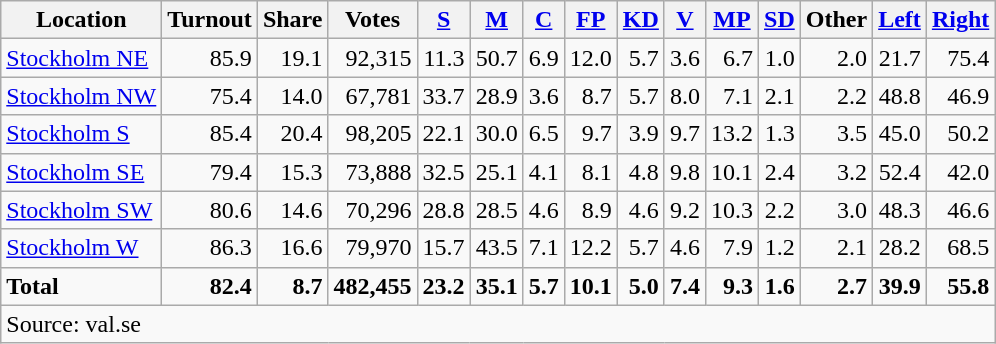<table class="wikitable sortable" style=text-align:right>
<tr>
<th>Location</th>
<th>Turnout</th>
<th>Share</th>
<th>Votes</th>
<th><a href='#'>S</a></th>
<th><a href='#'>M</a></th>
<th><a href='#'>C</a></th>
<th><a href='#'>FP</a></th>
<th><a href='#'>KD</a></th>
<th><a href='#'>V</a></th>
<th><a href='#'>MP</a></th>
<th><a href='#'>SD</a></th>
<th>Other</th>
<th><a href='#'>Left</a></th>
<th><a href='#'>Right</a></th>
</tr>
<tr>
<td align=left><a href='#'>Stockholm NE</a></td>
<td>85.9</td>
<td>19.1</td>
<td>92,315</td>
<td>11.3</td>
<td>50.7</td>
<td>6.9</td>
<td>12.0</td>
<td>5.7</td>
<td>3.6</td>
<td>6.7</td>
<td>1.0</td>
<td>2.0</td>
<td>21.7</td>
<td>75.4</td>
</tr>
<tr>
<td align=left><a href='#'>Stockholm NW</a></td>
<td>75.4</td>
<td>14.0</td>
<td>67,781</td>
<td>33.7</td>
<td>28.9</td>
<td>3.6</td>
<td>8.7</td>
<td>5.7</td>
<td>8.0</td>
<td>7.1</td>
<td>2.1</td>
<td>2.2</td>
<td>48.8</td>
<td>46.9</td>
</tr>
<tr>
<td align=left><a href='#'>Stockholm S</a></td>
<td>85.4</td>
<td>20.4</td>
<td>98,205</td>
<td>22.1</td>
<td>30.0</td>
<td>6.5</td>
<td>9.7</td>
<td>3.9</td>
<td>9.7</td>
<td>13.2</td>
<td>1.3</td>
<td>3.5</td>
<td>45.0</td>
<td>50.2</td>
</tr>
<tr>
<td align=left><a href='#'>Stockholm SE</a></td>
<td>79.4</td>
<td>15.3</td>
<td>73,888</td>
<td>32.5</td>
<td>25.1</td>
<td>4.1</td>
<td>8.1</td>
<td>4.8</td>
<td>9.8</td>
<td>10.1</td>
<td>2.4</td>
<td>3.2</td>
<td>52.4</td>
<td>42.0</td>
</tr>
<tr>
<td align=left><a href='#'>Stockholm SW</a></td>
<td>80.6</td>
<td>14.6</td>
<td>70,296</td>
<td>28.8</td>
<td>28.5</td>
<td>4.6</td>
<td>8.9</td>
<td>4.6</td>
<td>9.2</td>
<td>10.3</td>
<td>2.2</td>
<td>3.0</td>
<td>48.3</td>
<td>46.6</td>
</tr>
<tr>
<td align=left><a href='#'>Stockholm W</a></td>
<td>86.3</td>
<td>16.6</td>
<td>79,970</td>
<td>15.7</td>
<td>43.5</td>
<td>7.1</td>
<td>12.2</td>
<td>5.7</td>
<td>4.6</td>
<td>7.9</td>
<td>1.2</td>
<td>2.1</td>
<td>28.2</td>
<td>68.5</td>
</tr>
<tr>
<td align=left><strong>Total</strong></td>
<td><strong>82.4</strong></td>
<td><strong>8.7</strong></td>
<td><strong>482,455</strong></td>
<td><strong>23.2</strong></td>
<td><strong>35.1</strong></td>
<td><strong>5.7</strong></td>
<td><strong>10.1</strong></td>
<td><strong>5.0</strong></td>
<td><strong>7.4</strong></td>
<td><strong>9.3</strong></td>
<td><strong>1.6</strong></td>
<td><strong>2.7</strong></td>
<td><strong>39.9</strong></td>
<td><strong>55.8</strong></td>
</tr>
<tr>
<td align=left colspan=15>Source: val.se </td>
</tr>
</table>
